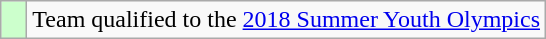<table class="wikitable" style="text-align: center;">
<tr>
<td width=10px bgcolor=#ccffcc></td>
<td>Team qualified to the <a href='#'>2018 Summer Youth Olympics</a></td>
</tr>
</table>
